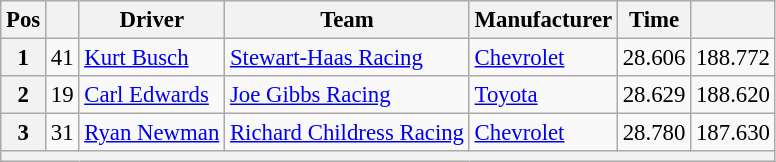<table class="wikitable" style="font-size:95%">
<tr>
<th>Pos</th>
<th></th>
<th>Driver</th>
<th>Team</th>
<th>Manufacturer</th>
<th>Time</th>
<th></th>
</tr>
<tr>
<th>1</th>
<td>41</td>
<td><a href='#'>Kurt Busch</a></td>
<td><a href='#'>Stewart-Haas Racing</a></td>
<td><a href='#'>Chevrolet</a></td>
<td>28.606</td>
<td>188.772</td>
</tr>
<tr>
<th>2</th>
<td>19</td>
<td><a href='#'>Carl Edwards</a></td>
<td><a href='#'>Joe Gibbs Racing</a></td>
<td><a href='#'>Toyota</a></td>
<td>28.629</td>
<td>188.620</td>
</tr>
<tr>
<th>3</th>
<td>31</td>
<td><a href='#'>Ryan Newman</a></td>
<td><a href='#'>Richard Childress Racing</a></td>
<td><a href='#'>Chevrolet</a></td>
<td>28.780</td>
<td>187.630</td>
</tr>
<tr>
<th colspan="7"></th>
</tr>
</table>
